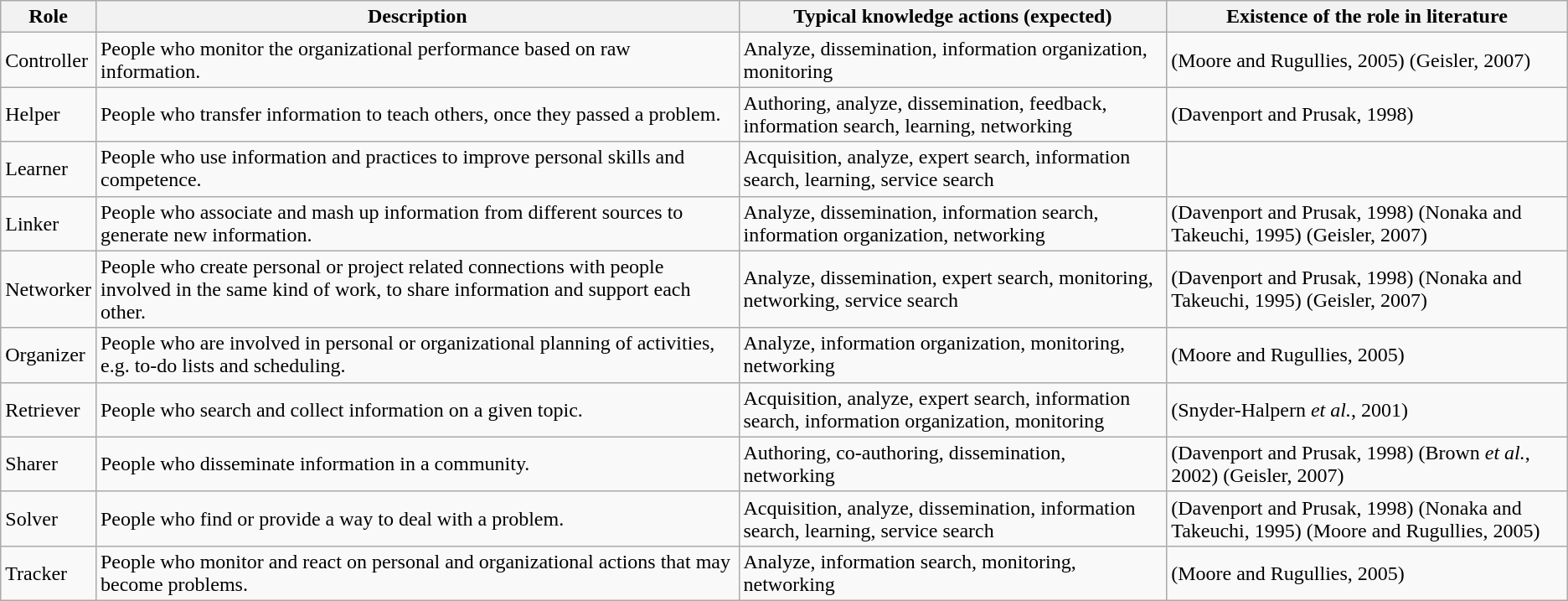<table class="wikitable">
<tr Typology of knowledge worker roles>
<th scope="col">Role</th>
<th scope="col">Description</th>
<th scope="col">Typical knowledge actions (expected)</th>
<th scope="col">Existence of the role in literature</th>
</tr>
<tr>
<td>Controller</td>
<td>People who monitor the organizational performance based on raw information.</td>
<td>Analyze, dissemination, information organization, monitoring</td>
<td>(Moore and Rugullies, 2005) (Geisler, 2007)</td>
</tr>
<tr>
<td>Helper</td>
<td>People who transfer information to teach others, once they passed a problem.</td>
<td>Authoring, analyze, dissemination, feedback, information search, learning, networking</td>
<td>(Davenport and Prusak, 1998)</td>
</tr>
<tr>
<td>Learner</td>
<td>People who use information and practices to improve personal skills and competence.</td>
<td>Acquisition, analyze, expert search, information search, learning, service search</td>
<td></td>
</tr>
<tr>
<td>Linker</td>
<td>People who associate and mash up information from different sources to generate new information.</td>
<td>Analyze, dissemination, information search, information organization, networking</td>
<td>(Davenport and Prusak, 1998) (Nonaka and Takeuchi, 1995) (Geisler, 2007)</td>
</tr>
<tr>
<td>Networker</td>
<td>People who create personal or project related connections with people involved in the same kind of work, to share information and support each other.</td>
<td>Analyze, dissemination, expert search, monitoring, networking, service search</td>
<td>(Davenport and Prusak, 1998) (Nonaka and Takeuchi, 1995) (Geisler, 2007)</td>
</tr>
<tr>
<td>Organizer</td>
<td>People who are involved in personal or organizational planning of activities, e.g. to-do lists and scheduling.</td>
<td>Analyze, information organization, monitoring, networking</td>
<td>(Moore and Rugullies, 2005)</td>
</tr>
<tr>
<td>Retriever</td>
<td>People who search and collect information on a given topic.</td>
<td>Acquisition, analyze, expert search, information search, information organization, monitoring</td>
<td>(Snyder-Halpern <em>et al.</em>, 2001)</td>
</tr>
<tr>
<td>Sharer</td>
<td>People who disseminate information in a community.</td>
<td>Authoring, co-authoring, dissemination, networking</td>
<td>(Davenport and Prusak, 1998) (Brown <em>et al.</em>, 2002) (Geisler, 2007)</td>
</tr>
<tr>
<td>Solver</td>
<td>People who find or provide a way to deal with a problem.</td>
<td>Acquisition, analyze, dissemination, information search, learning, service search</td>
<td>(Davenport and Prusak, 1998) (Nonaka and Takeuchi, 1995) (Moore and Rugullies, 2005)</td>
</tr>
<tr>
<td>Tracker</td>
<td>People who monitor and react on personal and organizational actions that may become problems.</td>
<td>Analyze, information search, monitoring, networking</td>
<td>(Moore and Rugullies, 2005)</td>
</tr>
</table>
